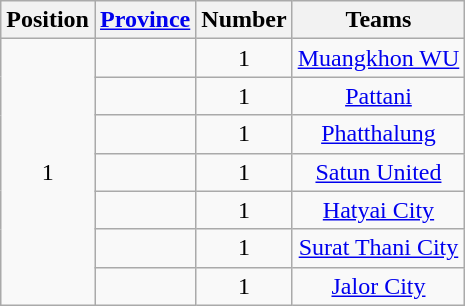<table class="wikitable">
<tr>
<th>Position</th>
<th><a href='#'>Province</a></th>
<th>Number</th>
<th>Teams</th>
</tr>
<tr>
<td align=center rowspan="7">1</td>
<td></td>
<td align=center>1</td>
<td align=center><a href='#'>Muangkhon WU</a></td>
</tr>
<tr>
<td></td>
<td align=center>1</td>
<td align=center><a href='#'>Pattani</a></td>
</tr>
<tr>
<td></td>
<td align=center>1</td>
<td align=center><a href='#'>Phatthalung</a></td>
</tr>
<tr>
<td></td>
<td align=center>1</td>
<td align=center><a href='#'>Satun United</a></td>
</tr>
<tr>
<td></td>
<td align=center>1</td>
<td align=center><a href='#'>Hatyai City</a></td>
</tr>
<tr>
<td></td>
<td align=center>1</td>
<td align=center><a href='#'>Surat Thani City</a></td>
</tr>
<tr>
<td></td>
<td align=center>1</td>
<td align=center><a href='#'>Jalor City</a></td>
</tr>
</table>
